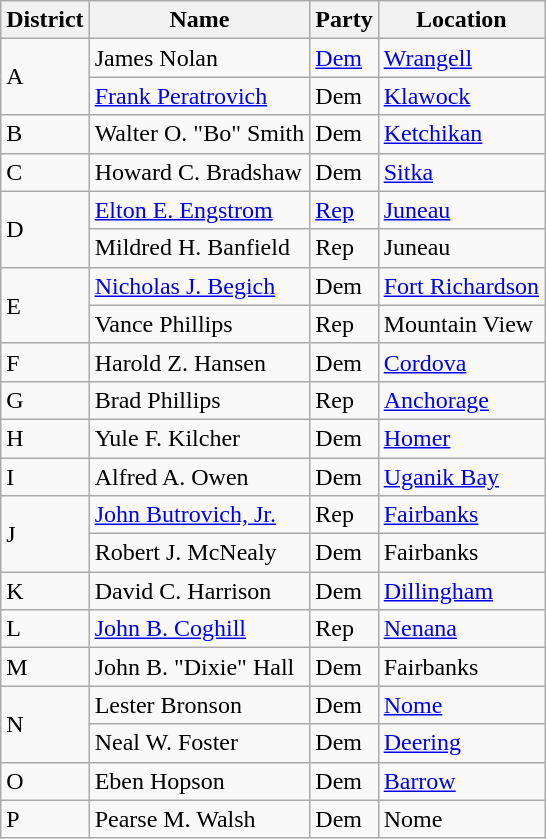<table class="wikitable">
<tr>
<th>District</th>
<th>Name</th>
<th>Party</th>
<th>Location</th>
</tr>
<tr>
<td rowspan="2">A</td>
<td>James Nolan</td>
<td><a href='#'>Dem</a></td>
<td><a href='#'>Wrangell</a></td>
</tr>
<tr>
<td><a href='#'>Frank Peratrovich</a></td>
<td>Dem</td>
<td><a href='#'>Klawock</a></td>
</tr>
<tr>
<td>B</td>
<td>Walter O. "Bo" Smith</td>
<td>Dem</td>
<td><a href='#'>Ketchikan</a></td>
</tr>
<tr>
<td>C</td>
<td>Howard C. Bradshaw</td>
<td>Dem</td>
<td><a href='#'>Sitka</a></td>
</tr>
<tr>
<td rowspan="2">D</td>
<td><a href='#'>Elton E. Engstrom</a></td>
<td><a href='#'>Rep</a></td>
<td><a href='#'>Juneau</a></td>
</tr>
<tr>
<td>Mildred H. Banfield</td>
<td>Rep</td>
<td>Juneau</td>
</tr>
<tr>
<td rowspan="2">E</td>
<td><a href='#'>Nicholas J. Begich</a></td>
<td>Dem</td>
<td><a href='#'>Fort Richardson</a></td>
</tr>
<tr>
<td>Vance Phillips</td>
<td>Rep</td>
<td>Mountain View</td>
</tr>
<tr>
<td>F</td>
<td>Harold Z. Hansen</td>
<td>Dem</td>
<td><a href='#'>Cordova</a></td>
</tr>
<tr>
<td>G</td>
<td>Brad Phillips</td>
<td>Rep</td>
<td><a href='#'>Anchorage</a></td>
</tr>
<tr>
<td>H</td>
<td>Yule F. Kilcher</td>
<td>Dem</td>
<td><a href='#'>Homer</a></td>
</tr>
<tr>
<td>I</td>
<td>Alfred A. Owen</td>
<td>Dem</td>
<td><a href='#'>Uganik Bay</a></td>
</tr>
<tr>
<td rowspan="2">J</td>
<td><a href='#'>John Butrovich, Jr.</a></td>
<td>Rep</td>
<td><a href='#'>Fairbanks</a></td>
</tr>
<tr>
<td>Robert J. McNealy</td>
<td>Dem</td>
<td>Fairbanks</td>
</tr>
<tr>
<td>K</td>
<td>David C. Harrison</td>
<td>Dem</td>
<td><a href='#'>Dillingham</a></td>
</tr>
<tr>
<td>L</td>
<td><a href='#'>John B. Coghill</a></td>
<td>Rep</td>
<td><a href='#'>Nenana</a></td>
</tr>
<tr>
<td>M</td>
<td>John B. "Dixie" Hall</td>
<td>Dem</td>
<td>Fairbanks</td>
</tr>
<tr>
<td rowspan ="2">N</td>
<td>Lester Bronson</td>
<td>Dem</td>
<td><a href='#'>Nome</a></td>
</tr>
<tr>
<td>Neal W. Foster</td>
<td>Dem</td>
<td><a href='#'>Deering</a></td>
</tr>
<tr>
<td>O</td>
<td>Eben Hopson</td>
<td>Dem</td>
<td><a href='#'>Barrow</a></td>
</tr>
<tr>
<td>P</td>
<td>Pearse M. Walsh</td>
<td>Dem</td>
<td>Nome</td>
</tr>
</table>
